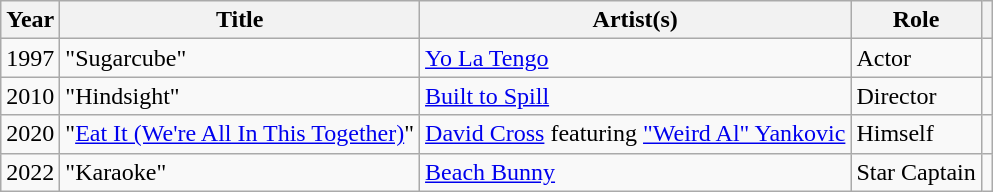<table class="wikitable">
<tr>
<th>Year</th>
<th>Title</th>
<th>Artist(s)</th>
<th>Role</th>
<th class="unsortable"></th>
</tr>
<tr>
<td>1997</td>
<td>"Sugarcube"</td>
<td><a href='#'>Yo La Tengo</a></td>
<td>Actor</td>
<td></td>
</tr>
<tr>
<td>2010</td>
<td>"Hindsight"</td>
<td><a href='#'>Built to Spill</a></td>
<td>Director</td>
<td></td>
</tr>
<tr>
<td>2020</td>
<td>"<a href='#'>Eat It (We're All In This Together)</a>"</td>
<td><a href='#'>David Cross</a> featuring <a href='#'>"Weird Al" Yankovic</a></td>
<td>Himself</td>
<td></td>
</tr>
<tr>
<td>2022</td>
<td>"Karaoke"</td>
<td><a href='#'>Beach Bunny</a></td>
<td>Star Captain</td>
<td></td>
</tr>
</table>
